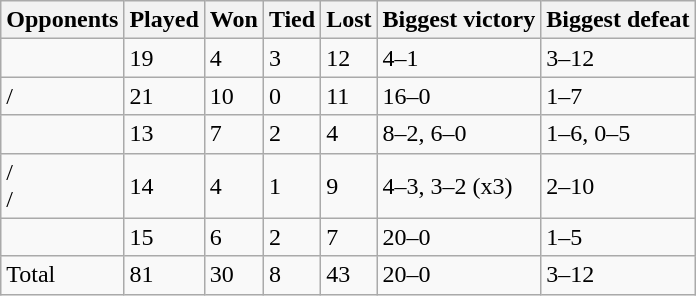<table class="sortable wikitable">
<tr>
<th>Opponents</th>
<th>Played</th>
<th>Won</th>
<th>Tied</th>
<th>Lost</th>
<th>Biggest victory</th>
<th>Biggest defeat</th>
</tr>
<tr>
<td style="text-align:left;"></td>
<td>19</td>
<td>4</td>
<td>3</td>
<td>12</td>
<td>4–1</td>
<td>3–12</td>
</tr>
<tr>
<td style="text-align:left;">/<br></td>
<td>21</td>
<td>10</td>
<td>0</td>
<td>11</td>
<td>16–0</td>
<td>1–7</td>
</tr>
<tr>
<td style="text-align:left;"></td>
<td>13</td>
<td>7</td>
<td>2</td>
<td>4</td>
<td>8–2, 6–0</td>
<td>1–6, 0–5</td>
</tr>
<tr>
<td style="text-align:left;">/<br>/<br></td>
<td>14</td>
<td>4</td>
<td>1</td>
<td>9</td>
<td>4–3, 3–2 (x3)</td>
<td>2–10</td>
</tr>
<tr>
<td style="text-align:left;"></td>
<td>15</td>
<td>6</td>
<td>2</td>
<td>7</td>
<td>20–0</td>
<td>1–5</td>
</tr>
<tr class="sortbottom">
<td style="text-align:left;">Total</td>
<td>81</td>
<td>30</td>
<td>8</td>
<td>43</td>
<td>20–0</td>
<td>3–12</td>
</tr>
</table>
